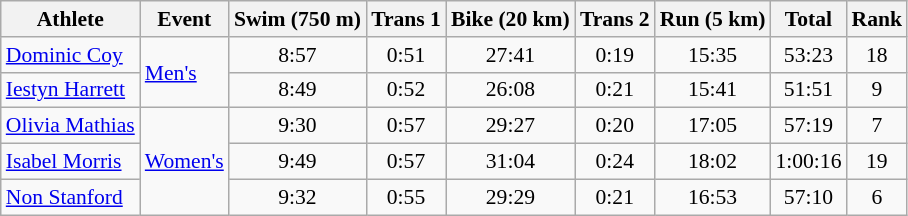<table class="wikitable" border="1" style="font-size:90%; text-align:center">
<tr>
<th>Athlete</th>
<th>Event</th>
<th>Swim (750 m)</th>
<th>Trans 1</th>
<th>Bike (20 km)</th>
<th>Trans 2</th>
<th>Run (5 km)</th>
<th>Total</th>
<th>Rank</th>
</tr>
<tr>
<td align=left><a href='#'>Dominic Coy</a></td>
<td align=left rowspan=2><a href='#'>Men's</a></td>
<td>8:57</td>
<td>0:51</td>
<td>27:41</td>
<td>0:19</td>
<td>15:35</td>
<td>53:23</td>
<td>18</td>
</tr>
<tr>
<td align=left><a href='#'>Iestyn Harrett</a></td>
<td>8:49</td>
<td>0:52</td>
<td>26:08</td>
<td>0:21</td>
<td>15:41</td>
<td>51:51</td>
<td>9</td>
</tr>
<tr>
<td align=left><a href='#'>Olivia Mathias</a></td>
<td align=left rowspan=3><a href='#'>Women's</a></td>
<td>9:30</td>
<td>0:57</td>
<td>29:27</td>
<td>0:20</td>
<td>17:05</td>
<td>57:19</td>
<td>7</td>
</tr>
<tr>
<td align=left><a href='#'>Isabel Morris</a></td>
<td>9:49</td>
<td>0:57</td>
<td>31:04</td>
<td>0:24</td>
<td>18:02</td>
<td>1:00:16</td>
<td>19</td>
</tr>
<tr>
<td align=left><a href='#'>Non Stanford</a></td>
<td>9:32</td>
<td>0:55</td>
<td>29:29</td>
<td>0:21</td>
<td>16:53</td>
<td>57:10</td>
<td>6</td>
</tr>
</table>
